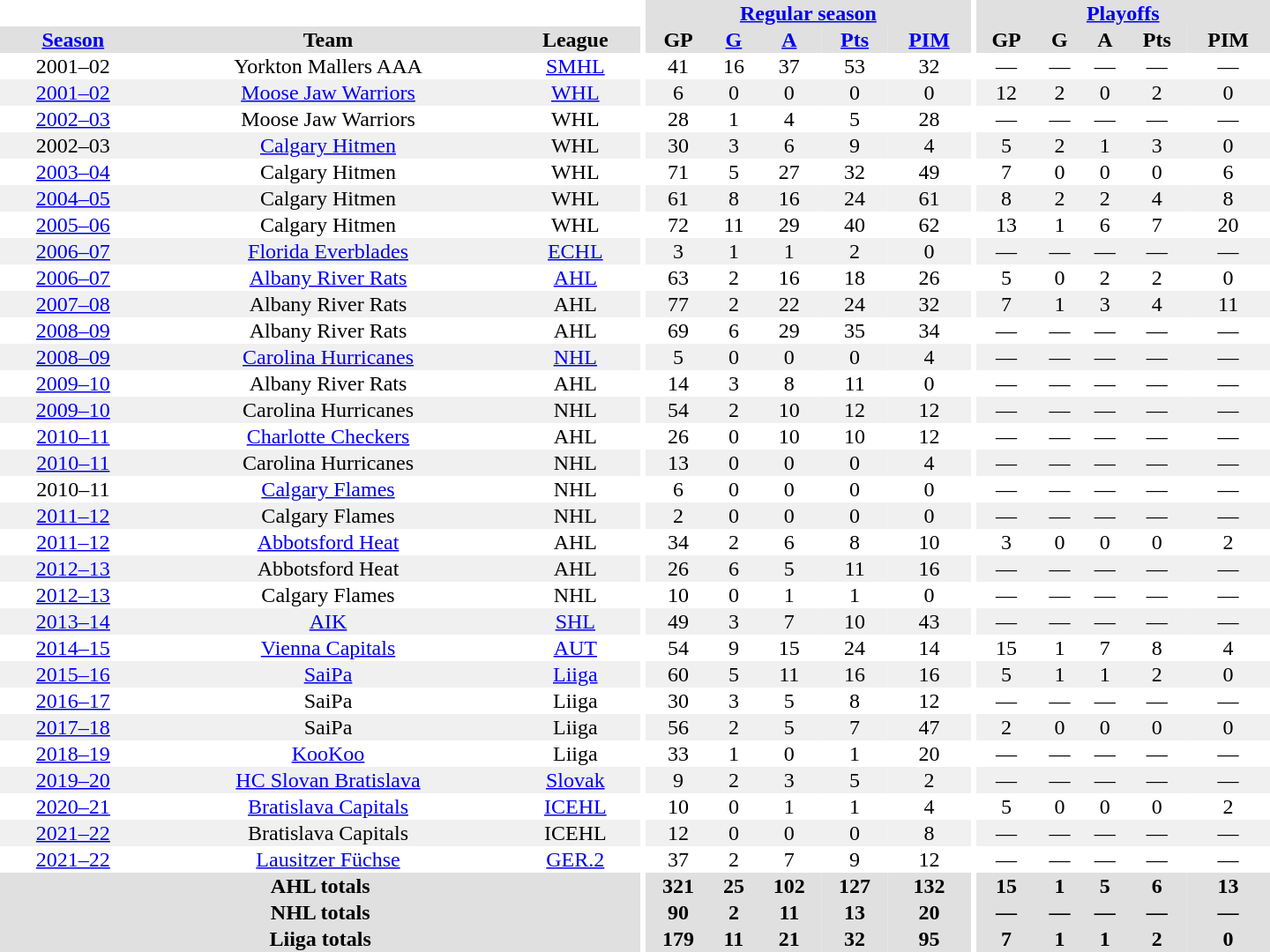<table border="0" cellpadding="1" cellspacing="0" style="text-align:center; width:60em">
<tr bgcolor="#e0e0e0">
<th colspan="3"  bgcolor="#ffffff"></th>
<th rowspan="99" bgcolor="#ffffff"></th>
<th colspan="5"><a href='#'>Regular season</a></th>
<th rowspan="99" bgcolor="#ffffff"></th>
<th colspan="5"><a href='#'>Playoffs</a></th>
</tr>
<tr bgcolor="#e0e0e0">
<th><a href='#'>Season</a></th>
<th>Team</th>
<th>League</th>
<th>GP</th>
<th><a href='#'>G</a></th>
<th><a href='#'>A</a></th>
<th><a href='#'>Pts</a></th>
<th><a href='#'>PIM</a></th>
<th>GP</th>
<th>G</th>
<th>A</th>
<th>Pts</th>
<th>PIM</th>
</tr>
<tr>
<td>2001–02</td>
<td>Yorkton Mallers AAA</td>
<td><a href='#'>SMHL</a></td>
<td>41</td>
<td>16</td>
<td>37</td>
<td>53</td>
<td>32</td>
<td>—</td>
<td>—</td>
<td>—</td>
<td>—</td>
<td>—</td>
</tr>
<tr style="background:#f0f0f0;">
<td><a href='#'>2001–02</a></td>
<td><a href='#'>Moose Jaw Warriors</a></td>
<td><a href='#'>WHL</a></td>
<td>6</td>
<td>0</td>
<td>0</td>
<td>0</td>
<td>0</td>
<td>12</td>
<td>2</td>
<td>0</td>
<td>2</td>
<td>0</td>
</tr>
<tr>
<td><a href='#'>2002–03</a></td>
<td>Moose Jaw Warriors</td>
<td>WHL</td>
<td>28</td>
<td>1</td>
<td>4</td>
<td>5</td>
<td>28</td>
<td>—</td>
<td>—</td>
<td>—</td>
<td>—</td>
<td>—</td>
</tr>
<tr style="background:#f0f0f0;">
<td>2002–03</td>
<td><a href='#'>Calgary Hitmen</a></td>
<td>WHL</td>
<td>30</td>
<td>3</td>
<td>6</td>
<td>9</td>
<td>4</td>
<td>5</td>
<td>2</td>
<td>1</td>
<td>3</td>
<td>0</td>
</tr>
<tr>
<td><a href='#'>2003–04</a></td>
<td>Calgary Hitmen</td>
<td>WHL</td>
<td>71</td>
<td>5</td>
<td>27</td>
<td>32</td>
<td>49</td>
<td>7</td>
<td>0</td>
<td>0</td>
<td>0</td>
<td>6</td>
</tr>
<tr style="background:#f0f0f0;">
<td><a href='#'>2004–05</a></td>
<td>Calgary Hitmen</td>
<td>WHL</td>
<td>61</td>
<td>8</td>
<td>16</td>
<td>24</td>
<td>61</td>
<td>8</td>
<td>2</td>
<td>2</td>
<td>4</td>
<td>8</td>
</tr>
<tr>
<td><a href='#'>2005–06</a></td>
<td>Calgary Hitmen</td>
<td>WHL</td>
<td>72</td>
<td>11</td>
<td>29</td>
<td>40</td>
<td>62</td>
<td>13</td>
<td>1</td>
<td>6</td>
<td>7</td>
<td>20</td>
</tr>
<tr style="background:#f0f0f0;">
<td><a href='#'>2006–07</a></td>
<td><a href='#'>Florida Everblades</a></td>
<td><a href='#'>ECHL</a></td>
<td>3</td>
<td>1</td>
<td>1</td>
<td>2</td>
<td>0</td>
<td>—</td>
<td>—</td>
<td>—</td>
<td>—</td>
<td>—</td>
</tr>
<tr>
<td><a href='#'>2006–07</a></td>
<td><a href='#'>Albany River Rats</a></td>
<td><a href='#'>AHL</a></td>
<td>63</td>
<td>2</td>
<td>16</td>
<td>18</td>
<td>26</td>
<td>5</td>
<td>0</td>
<td>2</td>
<td>2</td>
<td>0</td>
</tr>
<tr style="background:#f0f0f0;">
<td><a href='#'>2007–08</a></td>
<td>Albany River Rats</td>
<td>AHL</td>
<td>77</td>
<td>2</td>
<td>22</td>
<td>24</td>
<td>32</td>
<td>7</td>
<td>1</td>
<td>3</td>
<td>4</td>
<td>11</td>
</tr>
<tr>
<td><a href='#'>2008–09</a></td>
<td>Albany River Rats</td>
<td>AHL</td>
<td>69</td>
<td>6</td>
<td>29</td>
<td>35</td>
<td>34</td>
<td>—</td>
<td>—</td>
<td>—</td>
<td>—</td>
<td>—</td>
</tr>
<tr style="background:#f0f0f0;">
<td><a href='#'>2008–09</a></td>
<td><a href='#'>Carolina Hurricanes</a></td>
<td><a href='#'>NHL</a></td>
<td>5</td>
<td>0</td>
<td>0</td>
<td>0</td>
<td>4</td>
<td>—</td>
<td>—</td>
<td>—</td>
<td>—</td>
<td>—</td>
</tr>
<tr>
<td><a href='#'>2009–10</a></td>
<td>Albany River Rats</td>
<td>AHL</td>
<td>14</td>
<td>3</td>
<td>8</td>
<td>11</td>
<td>0</td>
<td>—</td>
<td>—</td>
<td>—</td>
<td>—</td>
<td>—</td>
</tr>
<tr style="background:#f0f0f0;">
<td><a href='#'>2009–10</a></td>
<td>Carolina Hurricanes</td>
<td>NHL</td>
<td>54</td>
<td>2</td>
<td>10</td>
<td>12</td>
<td>12</td>
<td>—</td>
<td>—</td>
<td>—</td>
<td>—</td>
<td>—</td>
</tr>
<tr>
<td><a href='#'>2010–11</a></td>
<td><a href='#'>Charlotte Checkers</a></td>
<td>AHL</td>
<td>26</td>
<td>0</td>
<td>10</td>
<td>10</td>
<td>12</td>
<td>—</td>
<td>—</td>
<td>—</td>
<td>—</td>
<td>—</td>
</tr>
<tr style="background:#f0f0f0;">
<td><a href='#'>2010–11</a></td>
<td>Carolina Hurricanes</td>
<td>NHL</td>
<td>13</td>
<td>0</td>
<td>0</td>
<td>0</td>
<td>4</td>
<td>—</td>
<td>—</td>
<td>—</td>
<td>—</td>
<td>—</td>
</tr>
<tr>
<td>2010–11</td>
<td><a href='#'>Calgary Flames</a></td>
<td>NHL</td>
<td>6</td>
<td>0</td>
<td>0</td>
<td>0</td>
<td>0</td>
<td>—</td>
<td>—</td>
<td>—</td>
<td>—</td>
<td>—</td>
</tr>
<tr style="background:#f0f0f0;">
<td><a href='#'>2011–12</a></td>
<td>Calgary Flames</td>
<td>NHL</td>
<td>2</td>
<td>0</td>
<td>0</td>
<td>0</td>
<td>0</td>
<td>—</td>
<td>—</td>
<td>—</td>
<td>—</td>
<td>—</td>
</tr>
<tr>
<td><a href='#'>2011–12</a></td>
<td><a href='#'>Abbotsford Heat</a></td>
<td>AHL</td>
<td>34</td>
<td>2</td>
<td>6</td>
<td>8</td>
<td>10</td>
<td>3</td>
<td>0</td>
<td>0</td>
<td>0</td>
<td>2</td>
</tr>
<tr style="background:#f0f0f0;">
<td><a href='#'>2012–13</a></td>
<td>Abbotsford Heat</td>
<td>AHL</td>
<td>26</td>
<td>6</td>
<td>5</td>
<td>11</td>
<td>16</td>
<td>—</td>
<td>—</td>
<td>—</td>
<td>—</td>
<td>—</td>
</tr>
<tr>
<td><a href='#'>2012–13</a></td>
<td>Calgary Flames</td>
<td>NHL</td>
<td>10</td>
<td>0</td>
<td>1</td>
<td>1</td>
<td>0</td>
<td>—</td>
<td>—</td>
<td>—</td>
<td>—</td>
<td>—</td>
</tr>
<tr style="background:#f0f0f0;">
<td><a href='#'>2013–14</a></td>
<td><a href='#'>AIK</a></td>
<td><a href='#'>SHL</a></td>
<td>49</td>
<td>3</td>
<td>7</td>
<td>10</td>
<td>43</td>
<td>—</td>
<td>—</td>
<td>—</td>
<td>—</td>
<td>—</td>
</tr>
<tr>
<td><a href='#'>2014–15</a></td>
<td><a href='#'>Vienna Capitals</a></td>
<td><a href='#'>AUT</a></td>
<td>54</td>
<td>9</td>
<td>15</td>
<td>24</td>
<td>14</td>
<td>15</td>
<td>1</td>
<td>7</td>
<td>8</td>
<td>4</td>
</tr>
<tr style="background:#f0f0f0;">
<td><a href='#'>2015–16</a></td>
<td><a href='#'>SaiPa</a></td>
<td><a href='#'>Liiga</a></td>
<td>60</td>
<td>5</td>
<td>11</td>
<td>16</td>
<td>16</td>
<td>5</td>
<td>1</td>
<td>1</td>
<td>2</td>
<td>0</td>
</tr>
<tr>
<td><a href='#'>2016–17</a></td>
<td>SaiPa</td>
<td>Liiga</td>
<td>30</td>
<td>3</td>
<td>5</td>
<td>8</td>
<td>12</td>
<td>—</td>
<td>—</td>
<td>—</td>
<td>—</td>
<td>—</td>
</tr>
<tr style="background:#f0f0f0;">
<td><a href='#'>2017–18</a></td>
<td>SaiPa</td>
<td>Liiga</td>
<td>56</td>
<td>2</td>
<td>5</td>
<td>7</td>
<td>47</td>
<td>2</td>
<td>0</td>
<td>0</td>
<td>0</td>
<td>0</td>
</tr>
<tr>
<td><a href='#'>2018–19</a></td>
<td><a href='#'>KooKoo</a></td>
<td>Liiga</td>
<td>33</td>
<td>1</td>
<td>0</td>
<td>1</td>
<td>20</td>
<td>—</td>
<td>—</td>
<td>—</td>
<td>—</td>
<td>—</td>
</tr>
<tr style="background:#f0f0f0;">
<td><a href='#'>2019–20</a></td>
<td><a href='#'>HC Slovan Bratislava</a></td>
<td><a href='#'>Slovak</a></td>
<td>9</td>
<td>2</td>
<td>3</td>
<td>5</td>
<td>2</td>
<td>—</td>
<td>—</td>
<td>—</td>
<td>—</td>
<td>—</td>
</tr>
<tr>
<td><a href='#'>2020–21</a></td>
<td><a href='#'>Bratislava Capitals</a></td>
<td><a href='#'>ICEHL</a></td>
<td>10</td>
<td>0</td>
<td>1</td>
<td>1</td>
<td>4</td>
<td>5</td>
<td>0</td>
<td>0</td>
<td>0</td>
<td>2</td>
</tr>
<tr style="background:#f0f0f0;">
<td><a href='#'>2021–22</a></td>
<td>Bratislava Capitals</td>
<td>ICEHL</td>
<td>12</td>
<td>0</td>
<td>0</td>
<td>0</td>
<td>8</td>
<td>—</td>
<td>—</td>
<td>—</td>
<td>—</td>
<td>—</td>
</tr>
<tr>
<td><a href='#'>2021–22</a></td>
<td><a href='#'>Lausitzer Füchse</a></td>
<td><a href='#'>GER.2</a></td>
<td>37</td>
<td>2</td>
<td>7</td>
<td>9</td>
<td>12</td>
<td>—</td>
<td>—</td>
<td>—</td>
<td>—</td>
<td>—</td>
</tr>
<tr style="background:#e0e0e0;">
<th colspan="3">AHL totals</th>
<th>321</th>
<th>25</th>
<th>102</th>
<th>127</th>
<th>132</th>
<th>15</th>
<th>1</th>
<th>5</th>
<th>6</th>
<th>13</th>
</tr>
<tr style="background:#e0e0e0;">
<th colspan="3">NHL totals</th>
<th>90</th>
<th>2</th>
<th>11</th>
<th>13</th>
<th>20</th>
<th>—</th>
<th>—</th>
<th>—</th>
<th>—</th>
<th>—</th>
</tr>
<tr style="background:#e0e0e0;">
<th colspan="3">Liiga totals</th>
<th>179</th>
<th>11</th>
<th>21</th>
<th>32</th>
<th>95</th>
<th>7</th>
<th>1</th>
<th>1</th>
<th>2</th>
<th>0</th>
</tr>
</table>
